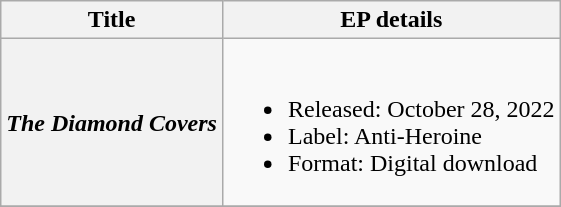<table class="wikitable plainrowheaders">
<tr>
<th scope="col">Title</th>
<th scope="col">EP details</th>
</tr>
<tr>
<th scope="row" style="white-space: nowrap;"><em>The Diamond Covers</em></th>
<td style="white-space: nowrap;"><br><ul><li>Released: October 28, 2022</li><li>Label: Anti-Heroine </li><li>Format: Digital download</li></ul></td>
</tr>
<tr>
</tr>
</table>
